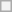<table class="wikitable" style="text-align:center">
<tr>
<th rowspan="1" colspan="2"></th>
</tr>
</table>
